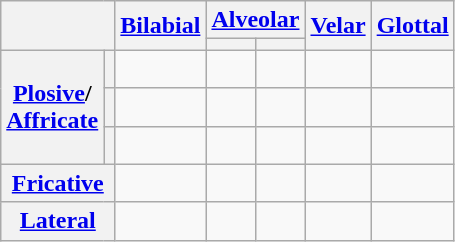<table class="wikitable" style="text-align:center;">
<tr>
<th rowspan="2" colspan="2"></th>
<th rowspan="2"><a href='#'>Bilabial</a></th>
<th colspan="2"><a href='#'>Alveolar</a></th>
<th rowspan="2"><a href='#'>Velar</a></th>
<th rowspan="2"><a href='#'>Glottal</a></th>
</tr>
<tr>
<th></th>
<th></th>
</tr>
<tr>
<th rowspan="3"><a href='#'>Plosive</a>/<br><a href='#'>Affricate</a></th>
<th></th>
<td><br></td>
<td><br></td>
<td><br></td>
<td><br></td>
<td></td>
</tr>
<tr>
<th></th>
<td><br></td>
<td><br></td>
<td><br></td>
<td><br></td>
<td></td>
</tr>
<tr>
<th></th>
<td><br></td>
<td></td>
<td></td>
<td><br></td>
<td></td>
</tr>
<tr>
<th colspan="2"><a href='#'>Fricative</a></th>
<td></td>
<td></td>
<td><br></td>
<td></td>
<td><br></td>
</tr>
<tr>
<th colspan="2"><a href='#'>Lateral</a></th>
<td></td>
<td><br></td>
<td></td>
<td></td>
<td></td>
</tr>
</table>
